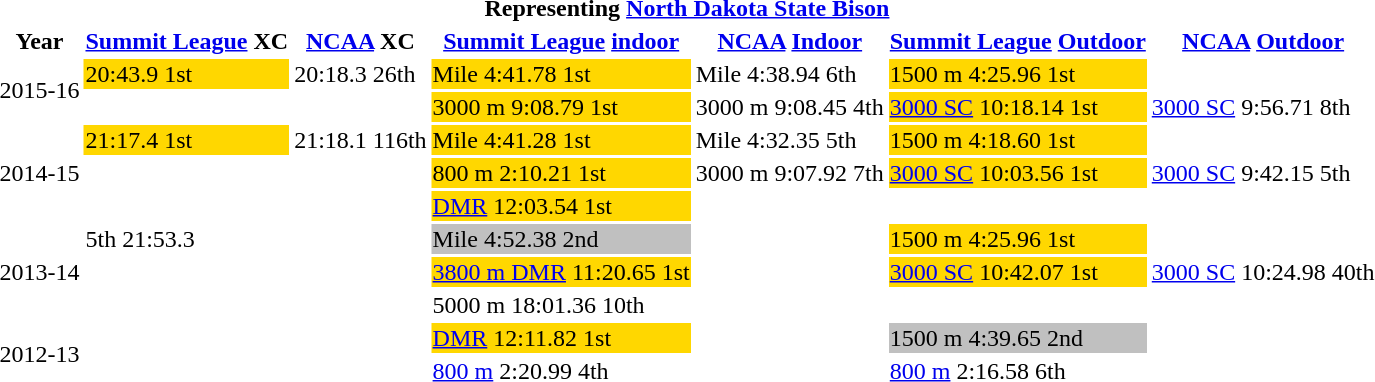<table>
<tr>
<th colspan="7">Representing <a href='#'>North Dakota State Bison</a></th>
</tr>
<tr>
<th>Year</th>
<th><a href='#'>Summit League</a> XC</th>
<th><a href='#'>NCAA</a> XC</th>
<th><a href='#'>Summit League</a> <a href='#'>indoor</a></th>
<th><a href='#'>NCAA</a> <a href='#'>Indoor</a></th>
<th><a href='#'>Summit League</a> <a href='#'>Outdoor</a></th>
<th><a href='#'>NCAA</a> <a href='#'>Outdoor</a></th>
</tr>
<tr>
<td rowspan=2>2015-16</td>
<td bgcolor=gold>20:43.9 1st</td>
<td>20:18.3 26th</td>
<td bgcolor=gold>Mile 4:41.78 1st</td>
<td>Mile 4:38.94 6th</td>
<td bgcolor=gold>1500 m 4:25.96 1st</td>
<td></td>
</tr>
<tr>
<td></td>
<td></td>
<td bgcolor=gold>3000 m 9:08.79 1st</td>
<td>3000 m 9:08.45 4th</td>
<td bgcolor=gold><a href='#'>3000 SC</a> 10:18.14 1st</td>
<td><a href='#'>3000 SC</a> 9:56.71 8th</td>
</tr>
<tr>
<td rowspan=3>2014-15</td>
<td bgcolor=gold>21:17.4 1st</td>
<td>21:18.1 116th</td>
<td bgcolor=gold>Mile 4:41.28 1st</td>
<td>Mile 4:32.35 5th</td>
<td bgcolor=gold>1500 m 4:18.60 1st</td>
<td></td>
</tr>
<tr>
<td></td>
<td></td>
<td bgcolor=gold>800 m 2:10.21 1st</td>
<td>3000 m 9:07.92 7th</td>
<td bgcolor=gold><a href='#'>3000 SC</a> 10:03.56 1st</td>
<td><a href='#'>3000 SC</a> 9:42.15 5th</td>
</tr>
<tr>
<td></td>
<td></td>
<td bgcolor=gold><a href='#'>DMR</a> 12:03.54 1st</td>
<td></td>
<td></td>
<td></td>
</tr>
<tr>
<td rowspan=3>2013-14</td>
<td>5th 21:53.3</td>
<td></td>
<td bgcolor=silver>Mile 4:52.38 2nd</td>
<td></td>
<td bgcolor=gold>1500 m 4:25.96 1st</td>
<td></td>
</tr>
<tr>
<td></td>
<td></td>
<td bgcolor=gold><a href='#'>3800 m DMR</a> 11:20.65 1st</td>
<td></td>
<td bgcolor=gold><a href='#'>3000 SC</a> 10:42.07 1st</td>
<td><a href='#'>3000 SC</a> 10:24.98 40th</td>
</tr>
<tr>
<td></td>
<td></td>
<td>5000 m 18:01.36 10th</td>
<td></td>
<td></td>
<td></td>
</tr>
<tr>
<td rowspan=2>2012-13</td>
<td></td>
<td></td>
<td bgcolor=gold><a href='#'>DMR</a> 12:11.82 1st</td>
<td></td>
<td bgcolor=silver>1500 m 4:39.65 2nd</td>
<td></td>
</tr>
<tr>
<td></td>
<td></td>
<td><a href='#'>800 m</a> 2:20.99 4th</td>
<td></td>
<td><a href='#'>800 m</a> 2:16.58 6th</td>
<td></td>
</tr>
</table>
